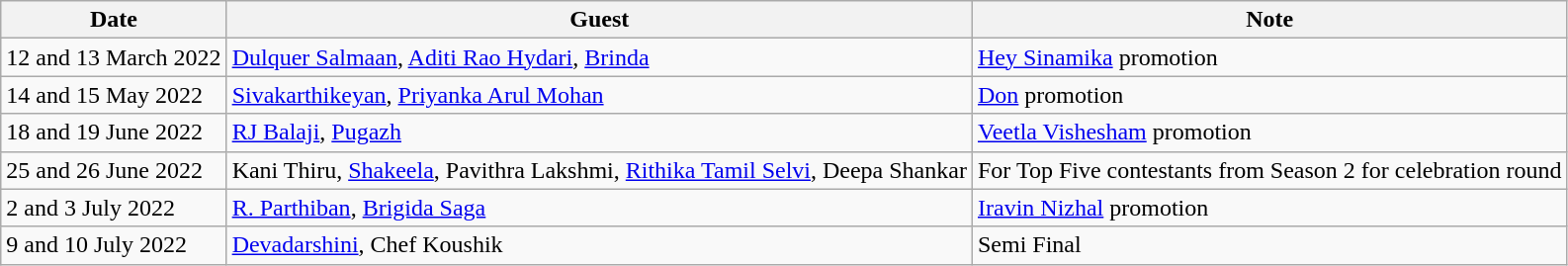<table class="wikitable">
<tr>
<th>Date</th>
<th>Guest</th>
<th>Note</th>
</tr>
<tr>
<td>12 and 13 March 2022</td>
<td><a href='#'>Dulquer Salmaan</a>, <a href='#'>Aditi Rao Hydari</a>, <a href='#'>Brinda</a></td>
<td><a href='#'>Hey Sinamika</a> promotion</td>
</tr>
<tr>
<td>14 and 15 May 2022</td>
<td><a href='#'>Sivakarthikeyan</a>, <a href='#'>Priyanka Arul Mohan</a></td>
<td><a href='#'>Don</a> promotion</td>
</tr>
<tr>
<td>18 and 19 June 2022</td>
<td><a href='#'>RJ Balaji</a>, <a href='#'>Pugazh</a></td>
<td><a href='#'>Veetla Vishesham</a> promotion</td>
</tr>
<tr>
<td>25 and 26 June 2022</td>
<td>Kani Thiru, <a href='#'>Shakeela</a>, Pavithra Lakshmi, <a href='#'>Rithika Tamil Selvi</a>, Deepa Shankar</td>
<td>For Top Five contestants from Season 2 for celebration round</td>
</tr>
<tr>
<td>2 and 3 July 2022</td>
<td><a href='#'>R. Parthiban</a>, <a href='#'>Brigida Saga</a></td>
<td><a href='#'>Iravin Nizhal</a> promotion</td>
</tr>
<tr>
<td>9 and 10 July 2022</td>
<td><a href='#'>Devadarshini</a>, Chef Koushik</td>
<td>Semi Final</td>
</tr>
</table>
